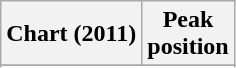<table class="wikitable plainrowheaders sortable" style="text-align:center">
<tr>
<th scope="col">Chart (2011)</th>
<th scope="col">Peak<br>position</th>
</tr>
<tr>
</tr>
<tr>
</tr>
<tr>
</tr>
<tr>
</tr>
<tr>
</tr>
<tr>
</tr>
<tr>
</tr>
<tr>
</tr>
<tr>
</tr>
<tr>
</tr>
<tr>
</tr>
</table>
